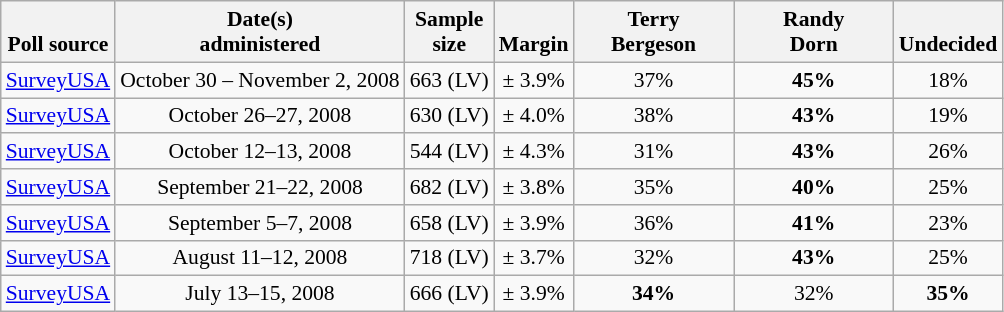<table class="wikitable" style="font-size:90%;text-align:center;">
<tr valign=bottom>
<th>Poll source</th>
<th>Date(s)<br>administered</th>
<th>Sample<br>size</th>
<th>Margin<br></th>
<th style="width:100px;">Terry<br>Bergeson</th>
<th style="width:100px;">Randy<br>Dorn</th>
<th>Undecided</th>
</tr>
<tr>
<td style="text-align:left;"><a href='#'>SurveyUSA</a></td>
<td>October 30 – November 2, 2008</td>
<td>663 (LV)</td>
<td>± 3.9%</td>
<td>37%</td>
<td><strong>45%</strong></td>
<td>18%</td>
</tr>
<tr>
<td style="text-align:left;"><a href='#'>SurveyUSA</a></td>
<td>October 26–27, 2008</td>
<td>630 (LV)</td>
<td>± 4.0%</td>
<td>38%</td>
<td><strong>43%</strong></td>
<td>19%</td>
</tr>
<tr>
<td style="text-align:left;"><a href='#'>SurveyUSA</a></td>
<td>October 12–13, 2008</td>
<td>544 (LV)</td>
<td>± 4.3%</td>
<td>31%</td>
<td><strong>43%</strong></td>
<td>26%</td>
</tr>
<tr>
<td style="text-align:left;"><a href='#'>SurveyUSA</a></td>
<td>September 21–22, 2008</td>
<td>682 (LV)</td>
<td>± 3.8%</td>
<td>35%</td>
<td><strong>40%</strong></td>
<td>25%</td>
</tr>
<tr>
<td style="text-align:left;"><a href='#'>SurveyUSA</a></td>
<td>September 5–7, 2008</td>
<td>658 (LV)</td>
<td>± 3.9%</td>
<td>36%</td>
<td><strong>41%</strong></td>
<td>23%</td>
</tr>
<tr>
<td style="text-align:left;"><a href='#'>SurveyUSA</a></td>
<td>August 11–12, 2008</td>
<td>718 (LV)</td>
<td>± 3.7%</td>
<td>32%</td>
<td><strong>43%</strong></td>
<td>25%</td>
</tr>
<tr>
<td style="text-align:left;"><a href='#'>SurveyUSA</a></td>
<td>July 13–15, 2008</td>
<td>666 (LV)</td>
<td>± 3.9%</td>
<td><strong>34%</strong></td>
<td>32%</td>
<td><strong>35%</strong></td>
</tr>
</table>
